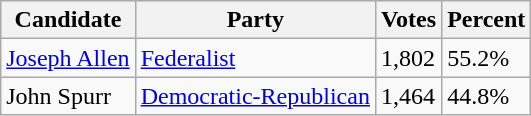<table class=wikitable>
<tr>
<th>Candidate</th>
<th>Party</th>
<th>Votes</th>
<th>Percent</th>
</tr>
<tr>
<td><a href='#'>Joseph Allen</a></td>
<td><a href='#'>Federalist</a></td>
<td>1,802</td>
<td>55.2%</td>
</tr>
<tr>
<td>John Spurr</td>
<td><a href='#'>Democratic-Republican</a></td>
<td>1,464</td>
<td>44.8%</td>
</tr>
</table>
